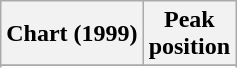<table class="wikitable plainrowheaders sortable">
<tr>
<th scope="col">Chart (1999)</th>
<th scope="col">Peak<br>position</th>
</tr>
<tr>
</tr>
<tr>
</tr>
</table>
